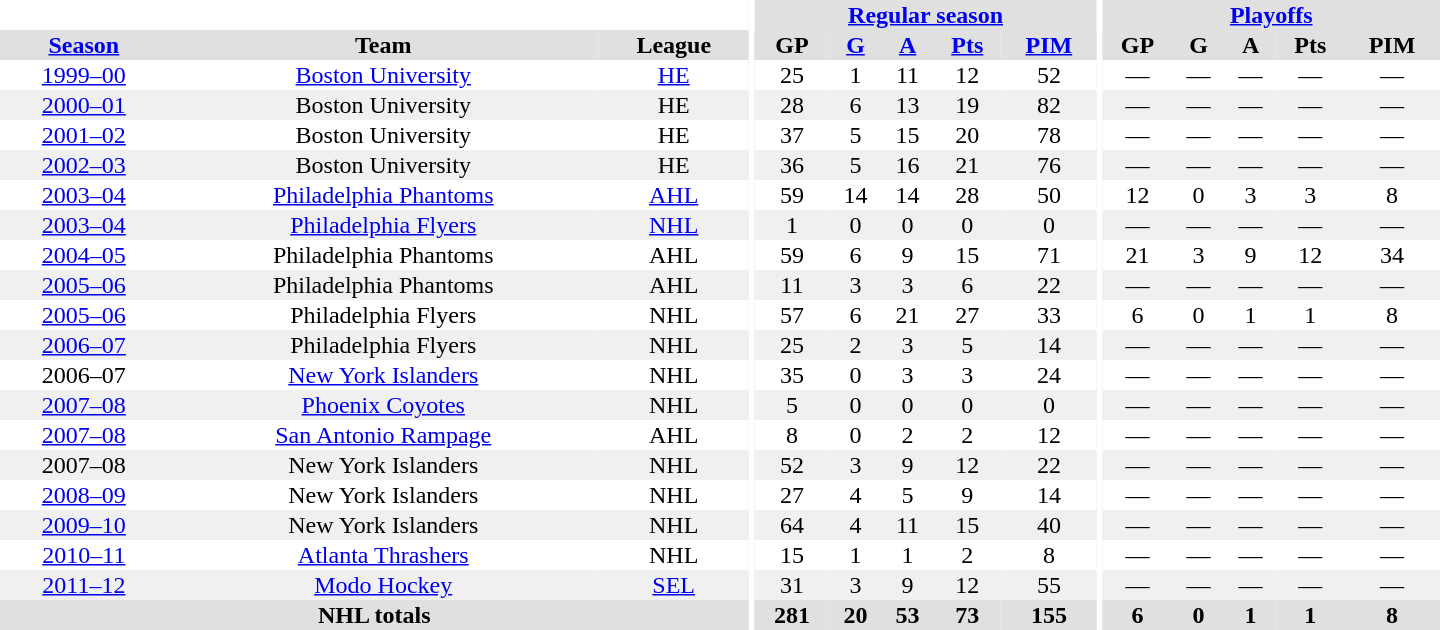<table border="0" cellpadding="1" cellspacing="0" style="text-align:center; width:60em">
<tr bgcolor="#e0e0e0">
<th colspan="3" bgcolor="#ffffff"></th>
<th rowspan="99" bgcolor="#ffffff"></th>
<th colspan="5"><a href='#'>Regular season</a></th>
<th rowspan="99" bgcolor="#ffffff"></th>
<th colspan="5"><a href='#'>Playoffs</a></th>
</tr>
<tr bgcolor="#e0e0e0">
<th><a href='#'>Season</a></th>
<th>Team</th>
<th>League</th>
<th>GP</th>
<th><a href='#'>G</a></th>
<th><a href='#'>A</a></th>
<th><a href='#'>Pts</a></th>
<th><a href='#'>PIM</a></th>
<th>GP</th>
<th>G</th>
<th>A</th>
<th>Pts</th>
<th>PIM</th>
</tr>
<tr ALIGN="center">
<td><a href='#'>1999–00</a></td>
<td><a href='#'>Boston University</a></td>
<td><a href='#'>HE</a></td>
<td>25</td>
<td>1</td>
<td>11</td>
<td>12</td>
<td>52</td>
<td>—</td>
<td>—</td>
<td>—</td>
<td>—</td>
<td>—</td>
</tr>
<tr ALIGN="center" bgcolor="#f0f0f0">
<td><a href='#'>2000–01</a></td>
<td>Boston University</td>
<td>HE</td>
<td>28</td>
<td>6</td>
<td>13</td>
<td>19</td>
<td>82</td>
<td>—</td>
<td>—</td>
<td>—</td>
<td>—</td>
<td>—</td>
</tr>
<tr ALIGN="center">
<td><a href='#'>2001–02</a></td>
<td>Boston University</td>
<td>HE</td>
<td>37</td>
<td>5</td>
<td>15</td>
<td>20</td>
<td>78</td>
<td>—</td>
<td>—</td>
<td>—</td>
<td>—</td>
<td>—</td>
</tr>
<tr ALIGN="center" bgcolor="#f0f0f0">
<td><a href='#'>2002–03</a></td>
<td>Boston University</td>
<td>HE</td>
<td>36</td>
<td>5</td>
<td>16</td>
<td>21</td>
<td>76</td>
<td>—</td>
<td>—</td>
<td>—</td>
<td>—</td>
<td>—</td>
</tr>
<tr ALIGN="center">
<td><a href='#'>2003–04</a></td>
<td><a href='#'>Philadelphia Phantoms</a></td>
<td><a href='#'>AHL</a></td>
<td>59</td>
<td>14</td>
<td>14</td>
<td>28</td>
<td>50</td>
<td>12</td>
<td>0</td>
<td>3</td>
<td>3</td>
<td>8</td>
</tr>
<tr ALIGN="center"  bgcolor="#f0f0f0">
<td><a href='#'>2003–04</a></td>
<td><a href='#'>Philadelphia Flyers</a></td>
<td><a href='#'>NHL</a></td>
<td>1</td>
<td>0</td>
<td>0</td>
<td>0</td>
<td>0</td>
<td>—</td>
<td>—</td>
<td>—</td>
<td>—</td>
<td>—</td>
</tr>
<tr ALIGN="center">
<td><a href='#'>2004–05</a></td>
<td>Philadelphia Phantoms</td>
<td>AHL</td>
<td>59</td>
<td>6</td>
<td>9</td>
<td>15</td>
<td>71</td>
<td>21</td>
<td>3</td>
<td>9</td>
<td>12</td>
<td>34</td>
</tr>
<tr ALIGN="center"  bgcolor="#f0f0f0">
<td><a href='#'>2005–06</a></td>
<td>Philadelphia Phantoms</td>
<td>AHL</td>
<td>11</td>
<td>3</td>
<td>3</td>
<td>6</td>
<td>22</td>
<td>—</td>
<td>—</td>
<td>—</td>
<td>—</td>
<td>—</td>
</tr>
<tr ALIGN="center">
<td><a href='#'>2005–06</a></td>
<td>Philadelphia Flyers</td>
<td>NHL</td>
<td>57</td>
<td>6</td>
<td>21</td>
<td>27</td>
<td>33</td>
<td>6</td>
<td>0</td>
<td>1</td>
<td>1</td>
<td>8</td>
</tr>
<tr ALIGN="center" bgcolor="#f0f0f0">
<td><a href='#'>2006–07</a></td>
<td>Philadelphia Flyers</td>
<td>NHL</td>
<td>25</td>
<td>2</td>
<td>3</td>
<td>5</td>
<td>14</td>
<td>—</td>
<td>—</td>
<td>—</td>
<td>—</td>
<td>—</td>
</tr>
<tr ALIGN="center">
<td>2006–07</td>
<td><a href='#'>New York Islanders</a></td>
<td>NHL</td>
<td>35</td>
<td>0</td>
<td>3</td>
<td>3</td>
<td>24</td>
<td>—</td>
<td>—</td>
<td>—</td>
<td>—</td>
<td>—</td>
</tr>
<tr ALIGN="center"  bgcolor="#f0f0f0">
<td><a href='#'>2007–08</a></td>
<td><a href='#'>Phoenix Coyotes</a></td>
<td>NHL</td>
<td>5</td>
<td>0</td>
<td>0</td>
<td>0</td>
<td>0</td>
<td>—</td>
<td>—</td>
<td>—</td>
<td>—</td>
<td>—</td>
</tr>
<tr ALIGN="center">
<td><a href='#'>2007–08</a></td>
<td><a href='#'>San Antonio Rampage</a></td>
<td>AHL</td>
<td>8</td>
<td>0</td>
<td>2</td>
<td>2</td>
<td>12</td>
<td>—</td>
<td>—</td>
<td>—</td>
<td>—</td>
<td>—</td>
</tr>
<tr ALIGN="center" bgcolor="#f0f0f0">
<td>2007–08</td>
<td>New York Islanders</td>
<td>NHL</td>
<td>52</td>
<td>3</td>
<td>9</td>
<td>12</td>
<td>22</td>
<td>—</td>
<td>—</td>
<td>—</td>
<td>—</td>
<td>—</td>
</tr>
<tr ALIGN="center">
<td><a href='#'>2008–09</a></td>
<td>New York Islanders</td>
<td>NHL</td>
<td>27</td>
<td>4</td>
<td>5</td>
<td>9</td>
<td>14</td>
<td>—</td>
<td>—</td>
<td>—</td>
<td>—</td>
<td>—</td>
</tr>
<tr ALIGN="center" bgcolor="#f0f0f0">
<td><a href='#'>2009–10</a></td>
<td>New York Islanders</td>
<td>NHL</td>
<td>64</td>
<td>4</td>
<td>11</td>
<td>15</td>
<td>40</td>
<td>—</td>
<td>—</td>
<td>—</td>
<td>—</td>
<td>—</td>
</tr>
<tr ALIGN="center">
<td><a href='#'>2010–11</a></td>
<td><a href='#'>Atlanta Thrashers</a></td>
<td>NHL</td>
<td>15</td>
<td>1</td>
<td>1</td>
<td>2</td>
<td>8</td>
<td>—</td>
<td>—</td>
<td>—</td>
<td>—</td>
<td>—</td>
</tr>
<tr ALIGN="center" bgcolor="#f0f0f0">
<td><a href='#'>2011–12</a></td>
<td><a href='#'>Modo Hockey</a></td>
<td><a href='#'>SEL</a></td>
<td>31</td>
<td>3</td>
<td>9</td>
<td>12</td>
<td>55</td>
<td>—</td>
<td>—</td>
<td>—</td>
<td>—</td>
<td>—</td>
</tr>
<tr ALIGN="center" bgcolor="#e0e0e0">
<th colspan="3">NHL totals</th>
<th>281</th>
<th>20</th>
<th>53</th>
<th>73</th>
<th>155</th>
<th>6</th>
<th>0</th>
<th>1</th>
<th>1</th>
<th>8</th>
</tr>
</table>
